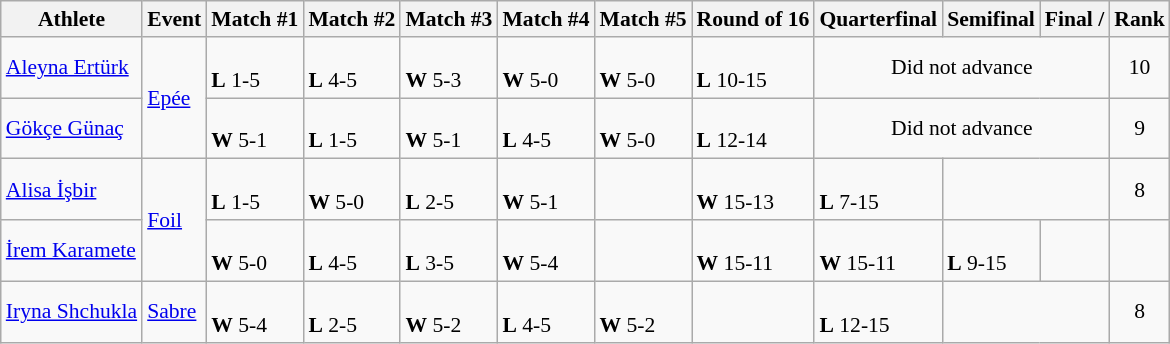<table class=wikitable style="font-size:90%">
<tr>
<th>Athlete</th>
<th>Event</th>
<th>Match #1</th>
<th>Match #2</th>
<th>Match #3</th>
<th>Match #4</th>
<th>Match #5</th>
<th>Round of 16</th>
<th>Quarterfinal</th>
<th>Semifinal</th>
<th>Final / </th>
<th>Rank</th>
</tr>
<tr>
<td><a href='#'>Aleyna Ertürk</a></td>
<td rowspan=2><a href='#'>Epée</a></td>
<td><br><strong>L</strong> 1-5</td>
<td><br><strong>L</strong> 4-5</td>
<td><br><strong>W</strong> 5-3</td>
<td><br><strong>W</strong> 5-0</td>
<td><br><strong>W</strong> 5-0</td>
<td><br><strong>L</strong> 10-15</td>
<td colspan=3 align=center>Did not advance</td>
<td align=center>10</td>
</tr>
<tr>
<td><a href='#'>Gökçe Günaç</a></td>
<td><br><strong>W</strong> 5-1</td>
<td><br><strong>L</strong> 1-5</td>
<td><br><strong>W</strong> 5-1</td>
<td><br><strong>L</strong> 4-5</td>
<td><br><strong>W</strong> 5-0</td>
<td><br><strong>L</strong> 12-14</td>
<td colspan=3 align=center>Did not advance</td>
<td align=center>9</td>
</tr>
<tr>
<td><a href='#'>Alisa İşbir</a></td>
<td rowspan=2><a href='#'>Foil</a></td>
<td><br><strong>L</strong> 1-5</td>
<td><br><strong>W</strong> 5-0</td>
<td><br><strong>L</strong> 2-5</td>
<td><br><strong>W</strong> 5-1</td>
<td></td>
<td><br><strong>W</strong> 15-13</td>
<td><br><strong>L</strong> 7-15</td>
<td colspan=2 align=center></td>
<td align=center>8</td>
</tr>
<tr>
<td><a href='#'>İrem Karamete</a></td>
<td><br><strong>W</strong> 5-0</td>
<td><br><strong>L</strong> 4-5</td>
<td><br><strong>L</strong> 3-5</td>
<td><br><strong>W</strong> 5-4</td>
<td></td>
<td><br><strong>W</strong> 15-11</td>
<td><br><strong>W</strong> 15-11</td>
<td><br><strong>L</strong> 9-15</td>
<td></td>
<td align=center></td>
</tr>
<tr>
<td><a href='#'>Iryna Shchukla</a></td>
<td><a href='#'>Sabre</a></td>
<td><br><strong>W</strong> 5-4</td>
<td><br><strong>L</strong> 2-5</td>
<td><br><strong>W</strong> 5-2</td>
<td><br><strong>L</strong> 4-5</td>
<td><br><strong>W</strong> 5-2</td>
<td></td>
<td><br><strong>L</strong> 12-15</td>
<td colspan=2 align=center></td>
<td align=center>8</td>
</tr>
</table>
